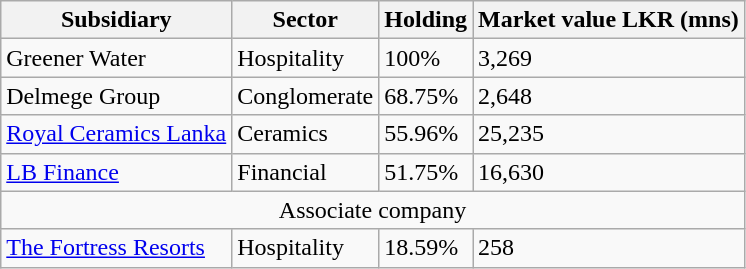<table class="wikitable">
<tr>
<th>Subsidiary</th>
<th>Sector</th>
<th>Holding</th>
<th>Market value LKR (mns)</th>
</tr>
<tr>
<td>Greener Water</td>
<td>Hospitality</td>
<td>100%</td>
<td>3,269</td>
</tr>
<tr>
<td>Delmege Group</td>
<td>Conglomerate</td>
<td>68.75%</td>
<td>2,648</td>
</tr>
<tr>
<td><a href='#'>Royal Ceramics Lanka</a></td>
<td>Ceramics</td>
<td>55.96%</td>
<td>25,235</td>
</tr>
<tr>
<td><a href='#'>LB Finance</a></td>
<td>Financial</td>
<td>51.75%</td>
<td>16,630</td>
</tr>
<tr>
<td style="text-align:center;" colspan="4">Associate company</td>
</tr>
<tr>
<td><a href='#'>The Fortress Resorts</a></td>
<td>Hospitality</td>
<td>18.59%</td>
<td>258</td>
</tr>
</table>
